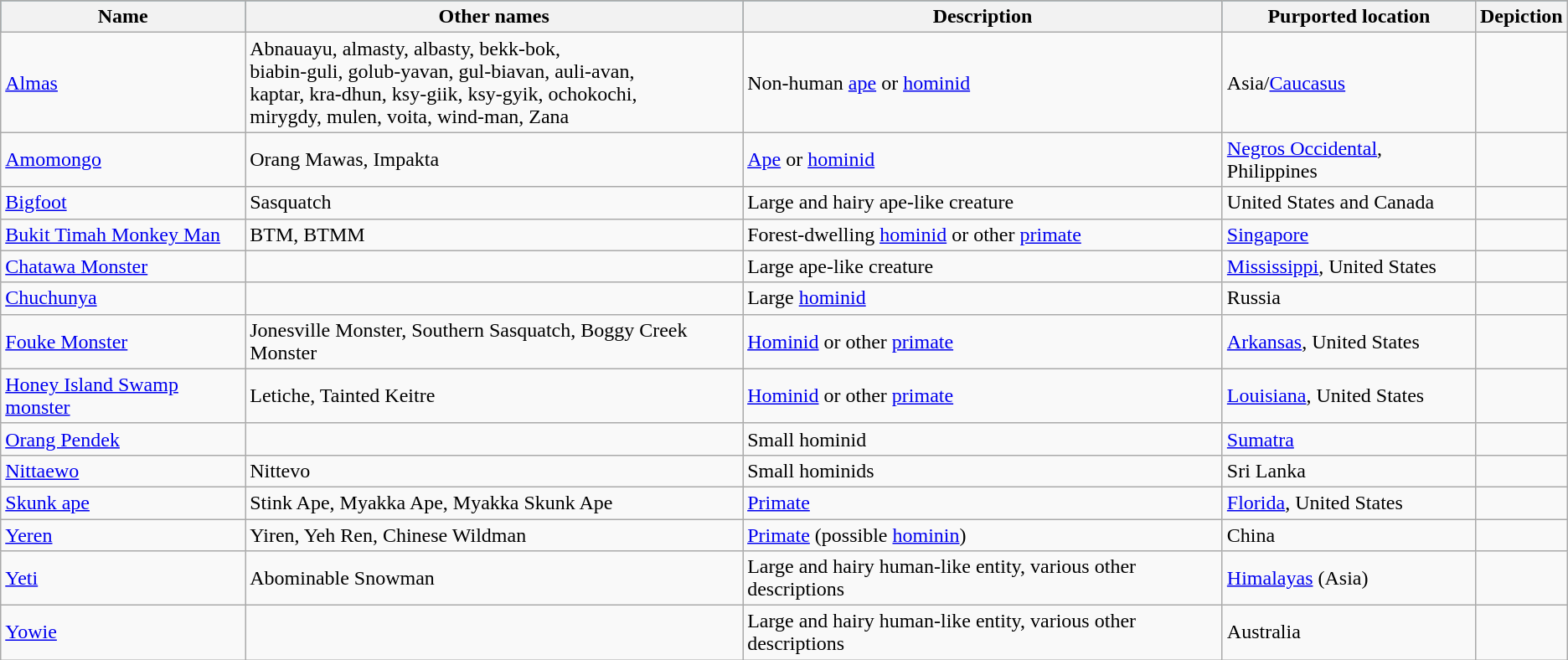<table class="wikitable sortable">
<tr style="background:#115a6c;">
<th>Name</th>
<th>Other names</th>
<th>Description</th>
<th>Purported location</th>
<th class="unsortable">Depiction</th>
</tr>
<tr>
<td><a href='#'>Almas</a></td>
<td>Abnauayu, almasty, albasty, bekk-bok,<br>biabin-guli, golub-yavan, gul-biavan, auli-avan,<br>kaptar, kra-dhun, ksy-giik, ksy-gyik, ochokochi,<br>mirygdy, mulen, voita, wind-man, Zana</td>
<td>Non-human <a href='#'>ape</a> or <a href='#'>hominid</a></td>
<td>Asia/<a href='#'>Caucasus</a></td>
<td></td>
</tr>
<tr>
<td><a href='#'>Amomongo</a></td>
<td>Orang Mawas, Impakta</td>
<td><a href='#'>Ape</a> or <a href='#'>hominid</a></td>
<td><a href='#'>Negros Occidental</a>, Philippines</td>
<td></td>
</tr>
<tr>
<td><a href='#'>Bigfoot</a></td>
<td>Sasquatch</td>
<td>Large and hairy ape-like creature</td>
<td>United States and Canada</td>
<td></td>
</tr>
<tr>
<td><a href='#'>Bukit Timah Monkey Man</a></td>
<td>BTM, BTMM</td>
<td>Forest-dwelling <a href='#'>hominid</a> or other <a href='#'>primate</a></td>
<td><a href='#'>Singapore</a></td>
<td></td>
</tr>
<tr>
<td><a href='#'>Chatawa Monster</a></td>
<td></td>
<td>Large ape-like creature</td>
<td><a href='#'>Mississippi</a>, United States</td>
<td></td>
</tr>
<tr>
<td><a href='#'>Chuchunya</a></td>
<td></td>
<td>Large <a href='#'>hominid</a></td>
<td>Russia</td>
<td></td>
</tr>
<tr>
<td><a href='#'>Fouke Monster</a></td>
<td>Jonesville Monster, Southern Sasquatch, Boggy Creek Monster</td>
<td><a href='#'>Hominid</a> or other <a href='#'>primate</a></td>
<td><a href='#'>Arkansas</a>, United States</td>
<td></td>
</tr>
<tr>
<td><a href='#'>Honey Island Swamp monster</a></td>
<td>Letiche, Tainted Keitre</td>
<td><a href='#'>Hominid</a> or other <a href='#'>primate</a></td>
<td><a href='#'>Louisiana</a>, United States</td>
<td></td>
</tr>
<tr>
<td><a href='#'>Orang Pendek</a></td>
<td></td>
<td>Small hominid</td>
<td><a href='#'>Sumatra</a></td>
<td></td>
</tr>
<tr>
<td><a href='#'>Nittaewo</a></td>
<td>Nittevo</td>
<td>Small hominids</td>
<td>Sri Lanka</td>
<td></td>
</tr>
<tr>
<td><a href='#'>Skunk ape</a></td>
<td>Stink Ape, Myakka Ape, Myakka Skunk Ape</td>
<td><a href='#'>Primate</a></td>
<td><a href='#'>Florida</a>, United States</td>
<td></td>
</tr>
<tr>
<td><a href='#'>Yeren</a></td>
<td>Yiren, Yeh Ren, Chinese Wildman</td>
<td><a href='#'>Primate</a> (possible <a href='#'>hominin</a>)</td>
<td>China</td>
<td></td>
</tr>
<tr>
<td><a href='#'>Yeti</a></td>
<td>Abominable Snowman</td>
<td>Large and hairy human-like entity, various other descriptions</td>
<td><a href='#'>Himalayas</a> (Asia)</td>
<td></td>
</tr>
<tr>
<td><a href='#'>Yowie</a></td>
<td></td>
<td>Large and hairy human-like entity, various other descriptions</td>
<td>Australia</td>
<td></td>
</tr>
</table>
